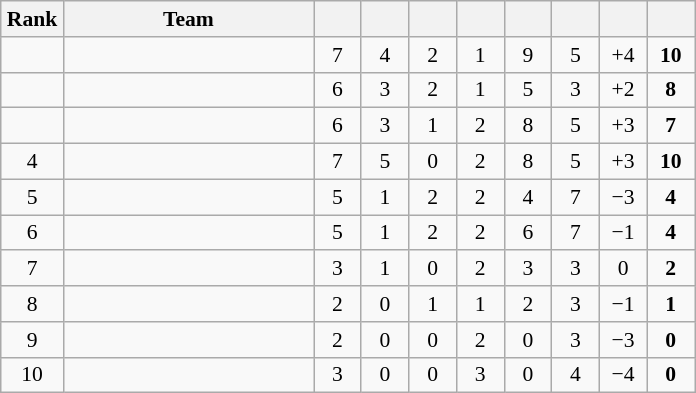<table class="wikitable" style="text-align: center; font-size:90% ">
<tr>
<th width=35>Rank</th>
<th width=160>Team</th>
<th width=25></th>
<th width=25></th>
<th width=25></th>
<th width=25></th>
<th width=25></th>
<th width=25></th>
<th width=25></th>
<th width=25></th>
</tr>
<tr>
<td></td>
<td align=left></td>
<td>7</td>
<td>4</td>
<td>2</td>
<td>1</td>
<td>9</td>
<td>5</td>
<td>+4</td>
<td><strong>10</strong></td>
</tr>
<tr>
<td></td>
<td align=left></td>
<td>6</td>
<td>3</td>
<td>2</td>
<td>1</td>
<td>5</td>
<td>3</td>
<td>+2</td>
<td><strong>8</strong></td>
</tr>
<tr>
<td></td>
<td align=left></td>
<td>6</td>
<td>3</td>
<td>1</td>
<td>2</td>
<td>8</td>
<td>5</td>
<td>+3</td>
<td><strong>7</strong></td>
</tr>
<tr>
<td>4</td>
<td align=left></td>
<td>7</td>
<td>5</td>
<td>0</td>
<td>2</td>
<td>8</td>
<td>5</td>
<td>+3</td>
<td><strong>10</strong></td>
</tr>
<tr>
<td>5</td>
<td align=left></td>
<td>5</td>
<td>1</td>
<td>2</td>
<td>2</td>
<td>4</td>
<td>7</td>
<td>−3</td>
<td><strong>4</strong></td>
</tr>
<tr>
<td>6</td>
<td align=left></td>
<td>5</td>
<td>1</td>
<td>2</td>
<td>2</td>
<td>6</td>
<td>7</td>
<td>−1</td>
<td><strong>4</strong></td>
</tr>
<tr>
<td>7</td>
<td align=left></td>
<td>3</td>
<td>1</td>
<td>0</td>
<td>2</td>
<td>3</td>
<td>3</td>
<td>0</td>
<td><strong>2</strong></td>
</tr>
<tr>
<td>8</td>
<td align=left></td>
<td>2</td>
<td>0</td>
<td>1</td>
<td>1</td>
<td>2</td>
<td>3</td>
<td>−1</td>
<td><strong>1</strong></td>
</tr>
<tr>
<td>9</td>
<td align=left></td>
<td>2</td>
<td>0</td>
<td>0</td>
<td>2</td>
<td>0</td>
<td>3</td>
<td>−3</td>
<td><strong>0</strong></td>
</tr>
<tr>
<td>10</td>
<td align=left></td>
<td>3</td>
<td>0</td>
<td>0</td>
<td>3</td>
<td>0</td>
<td>4</td>
<td>−4</td>
<td><strong>0</strong></td>
</tr>
</table>
